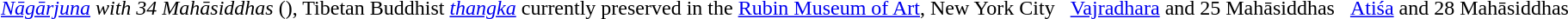<table class="nounderlines" border="0" cellpadding="4" cellspacing="4" style="background:transparent;">
<tr valign="top">
<td></td>
<td></td>
<td></td>
</tr>
<tr>
<td><em><a href='#'>Nāgārjuna</a> with 34 Mahāsiddhas</em> (), Tibetan Buddhist <em><a href='#'>thangka</a></em> currently preserved in the <a href='#'>Rubin Museum of Art</a>, New York City</td>
<td><a href='#'>Vajradhara</a> and 25 Mahāsiddhas</td>
<td><a href='#'>Atiśa</a> and 28 Mahāsiddhas</td>
</tr>
</table>
